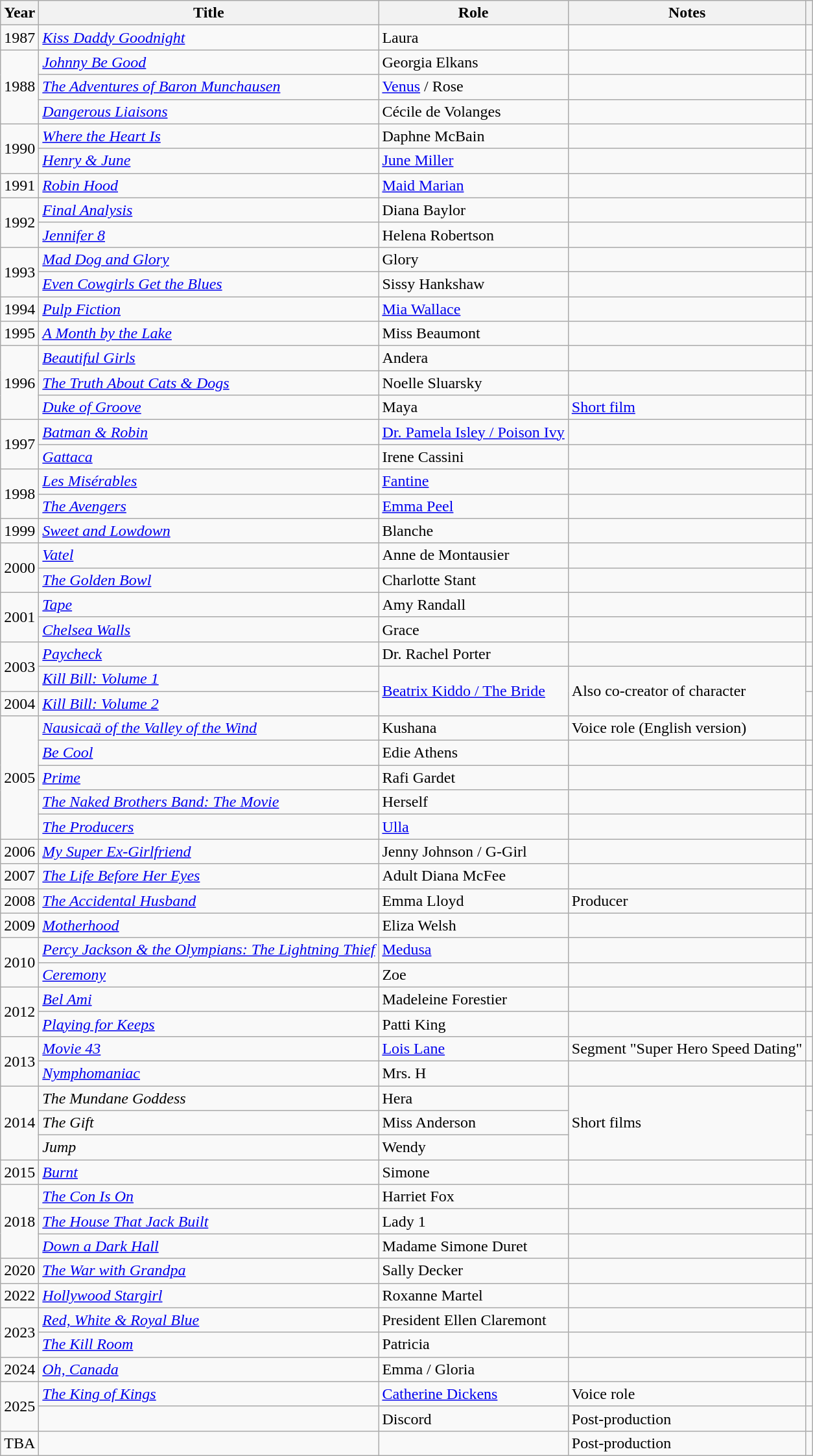<table class="wikitable sortable">
<tr>
<th scope="col">Year</th>
<th scope="col">Title</th>
<th scope="col">Role</th>
<th scope="col" class="unsortable">Notes</th>
<th scope="col" class="unsortable"></th>
</tr>
<tr>
<td>1987</td>
<td><em><a href='#'>Kiss Daddy Goodnight</a></em></td>
<td>Laura</td>
<td></td>
<td></td>
</tr>
<tr>
<td rowspan=3>1988</td>
<td><em><a href='#'>Johnny Be Good</a></em></td>
<td>Georgia Elkans</td>
<td></td>
<td></td>
</tr>
<tr>
<td><em><a href='#'>The Adventures of Baron Munchausen</a></em></td>
<td><a href='#'>Venus</a> / Rose</td>
<td></td>
<td></td>
</tr>
<tr>
<td><em><a href='#'>Dangerous Liaisons</a></em></td>
<td>Cécile de Volanges</td>
<td></td>
<td></td>
</tr>
<tr>
<td rowspan=2>1990</td>
<td><em><a href='#'>Where the Heart Is</a></em></td>
<td>Daphne McBain</td>
<td></td>
<td></td>
</tr>
<tr>
<td><em><a href='#'>Henry & June</a></em></td>
<td><a href='#'>June Miller</a></td>
<td></td>
<td></td>
</tr>
<tr>
<td>1991</td>
<td><em><a href='#'>Robin Hood</a></em></td>
<td><a href='#'>Maid Marian</a></td>
<td></td>
<td></td>
</tr>
<tr>
<td rowspan=2>1992</td>
<td><em><a href='#'>Final Analysis</a></em></td>
<td>Diana Baylor</td>
<td></td>
<td></td>
</tr>
<tr>
<td><em><a href='#'>Jennifer 8</a></em></td>
<td>Helena Robertson</td>
<td></td>
<td></td>
</tr>
<tr>
<td rowspan=2>1993</td>
<td><em><a href='#'>Mad Dog and Glory</a></em></td>
<td>Glory</td>
<td></td>
<td></td>
</tr>
<tr>
<td><em><a href='#'>Even Cowgirls Get the Blues</a></em></td>
<td>Sissy Hankshaw</td>
<td></td>
<td></td>
</tr>
<tr>
<td>1994</td>
<td><em><a href='#'>Pulp Fiction</a></em></td>
<td><a href='#'>Mia Wallace</a></td>
<td></td>
<td></td>
</tr>
<tr>
<td>1995</td>
<td><em><a href='#'>A Month by the Lake</a></em></td>
<td>Miss Beaumont</td>
<td></td>
<td></td>
</tr>
<tr>
<td rowspan=3>1996</td>
<td><em><a href='#'>Beautiful Girls</a></em></td>
<td>Andera</td>
<td></td>
<td></td>
</tr>
<tr>
<td><em><a href='#'>The Truth About Cats & Dogs</a></em></td>
<td>Noelle Sluarsky</td>
<td></td>
<td></td>
</tr>
<tr>
<td><em><a href='#'>Duke of Groove</a></em></td>
<td>Maya</td>
<td><a href='#'>Short film</a></td>
<td></td>
</tr>
<tr>
<td rowspan=2>1997</td>
<td><em><a href='#'>Batman & Robin</a></em></td>
<td><a href='#'>Dr. Pamela Isley / Poison Ivy</a></td>
<td></td>
<td></td>
</tr>
<tr>
<td><em><a href='#'>Gattaca</a></em></td>
<td>Irene Cassini</td>
<td></td>
<td></td>
</tr>
<tr>
<td rowspan=2>1998</td>
<td><em><a href='#'>Les Misérables</a></em></td>
<td><a href='#'>Fantine</a></td>
<td></td>
<td></td>
</tr>
<tr>
<td><em><a href='#'>The Avengers</a></em></td>
<td><a href='#'>Emma Peel</a></td>
<td></td>
<td></td>
</tr>
<tr>
<td>1999</td>
<td><em><a href='#'>Sweet and Lowdown</a></em></td>
<td>Blanche</td>
<td></td>
<td></td>
</tr>
<tr>
<td rowspan=2>2000</td>
<td><em><a href='#'>Vatel</a></em></td>
<td>Anne de Montausier</td>
<td></td>
<td></td>
</tr>
<tr>
<td><em><a href='#'>The Golden Bowl</a></em></td>
<td>Charlotte Stant</td>
<td></td>
<td></td>
</tr>
<tr>
<td rowspan=2>2001</td>
<td><em><a href='#'>Tape</a></em></td>
<td>Amy Randall</td>
<td></td>
<td></td>
</tr>
<tr>
<td><em><a href='#'>Chelsea Walls</a></em></td>
<td>Grace</td>
<td></td>
<td></td>
</tr>
<tr>
<td rowspan=2>2003</td>
<td><em><a href='#'>Paycheck</a></em></td>
<td>Dr. Rachel Porter</td>
<td></td>
<td></td>
</tr>
<tr>
<td><em><a href='#'>Kill Bill:<!-- The official website shows a colon in the title. See here: http://www.miramax.com/movie/kill-bill-volume-1/ --> Volume 1</a></em></td>
<td rowspan=2><a href='#'>Beatrix Kiddo / The Bride</a><br></td>
<td rowspan="2">Also co-creator of character</td>
<td></td>
</tr>
<tr>
<td>2004</td>
<td><em><a href='#'>Kill Bill:<!-- The official website shows a colon in the title. See here: http://www.miramax.com/movie/kill-bill-volume-2/ --> Volume 2</a></em></td>
<td></td>
</tr>
<tr>
<td rowspan=5>2005</td>
<td><em><a href='#'>Nausicaä of the Valley of the Wind</a></em></td>
<td>Kushana</td>
<td>Voice role (English version)</td>
<td></td>
</tr>
<tr>
<td><em><a href='#'>Be Cool</a></em></td>
<td>Edie Athens</td>
<td></td>
<td></td>
</tr>
<tr>
<td><em><a href='#'>Prime</a></em></td>
<td>Rafi Gardet</td>
<td></td>
<td></td>
</tr>
<tr>
<td><em><a href='#'>The Naked Brothers Band: The Movie</a></em></td>
<td>Herself</td>
<td></td>
<td></td>
</tr>
<tr>
<td><em><a href='#'>The Producers</a></em></td>
<td><a href='#'>Ulla</a></td>
<td></td>
<td></td>
</tr>
<tr>
<td>2006</td>
<td><em><a href='#'>My Super Ex-Girlfriend</a></em></td>
<td>Jenny Johnson / G-Girl</td>
<td></td>
<td></td>
</tr>
<tr>
<td>2007</td>
<td><em><a href='#'>The Life Before Her Eyes</a></em></td>
<td>Adult Diana McFee</td>
<td></td>
<td></td>
</tr>
<tr>
<td>2008</td>
<td><em><a href='#'>The Accidental Husband</a></em></td>
<td>Emma Lloyd</td>
<td>Producer</td>
<td></td>
</tr>
<tr>
<td>2009</td>
<td><em><a href='#'>Motherhood</a></em></td>
<td>Eliza Welsh</td>
<td></td>
<td></td>
</tr>
<tr>
<td rowspan=2>2010</td>
<td><em><a href='#'>Percy Jackson & the Olympians: The Lightning Thief</a></em></td>
<td><a href='#'>Medusa</a></td>
<td></td>
<td></td>
</tr>
<tr>
<td><em><a href='#'>Ceremony</a></em></td>
<td>Zoe</td>
<td></td>
<td></td>
</tr>
<tr>
<td rowspan=2>2012</td>
<td><em><a href='#'>Bel Ami</a></em></td>
<td>Madeleine Forestier</td>
<td></td>
<td></td>
</tr>
<tr>
<td><em><a href='#'>Playing for Keeps</a></em></td>
<td>Patti King</td>
<td></td>
<td></td>
</tr>
<tr>
<td rowspan=2>2013</td>
<td><em><a href='#'>Movie 43</a></em></td>
<td><a href='#'>Lois Lane</a></td>
<td>Segment "Super Hero Speed Dating"</td>
<td></td>
</tr>
<tr>
<td><em><a href='#'>Nymphomaniac</a></em></td>
<td>Mrs. H</td>
<td></td>
<td></td>
</tr>
<tr>
<td rowspan=3>2014</td>
<td><em>The Mundane Goddess</em></td>
<td>Hera</td>
<td rowspan=3>Short films</td>
<td></td>
</tr>
<tr>
<td><em>The Gift</em></td>
<td>Miss Anderson</td>
<td></td>
</tr>
<tr>
<td><em>Jump</em></td>
<td>Wendy</td>
<td></td>
</tr>
<tr>
<td>2015</td>
<td><em><a href='#'>Burnt</a></em></td>
<td>Simone</td>
<td></td>
<td></td>
</tr>
<tr>
<td rowspan=3>2018</td>
<td><em><a href='#'>The Con Is On</a></em></td>
<td>Harriet Fox</td>
<td></td>
<td></td>
</tr>
<tr>
<td><em><a href='#'>The House That Jack Built</a></em></td>
<td>Lady 1</td>
<td></td>
<td></td>
</tr>
<tr>
<td><em><a href='#'>Down a Dark Hall</a></em></td>
<td>Madame Simone Duret</td>
<td></td>
<td></td>
</tr>
<tr>
<td>2020</td>
<td><em><a href='#'>The War with Grandpa</a></em></td>
<td>Sally Decker</td>
<td></td>
<td></td>
</tr>
<tr>
<td>2022</td>
<td><em><a href='#'>Hollywood Stargirl</a></em></td>
<td>Roxanne Martel</td>
<td></td>
<td></td>
</tr>
<tr>
<td rowspan=2>2023</td>
<td><em><a href='#'>Red, White & Royal Blue</a></em></td>
<td>President Ellen Claremont</td>
<td></td>
<td></td>
</tr>
<tr>
<td><em><a href='#'>The Kill Room</a></em></td>
<td>Patricia</td>
<td></td>
<td></td>
</tr>
<tr>
<td>2024</td>
<td><em><a href='#'>Oh, Canada</a></em></td>
<td>Emma / Gloria</td>
<td></td>
<td></td>
</tr>
<tr>
<td rowspan="2">2025</td>
<td><em><a href='#'>The King of Kings</a></em></td>
<td><a href='#'>Catherine Dickens</a></td>
<td>Voice role</td>
<td></td>
</tr>
<tr>
<td></td>
<td>Discord</td>
<td>Post-production</td>
<td></td>
</tr>
<tr>
<td>TBA</td>
<td></td>
<td></td>
<td>Post-production</td>
<td></td>
</tr>
</table>
